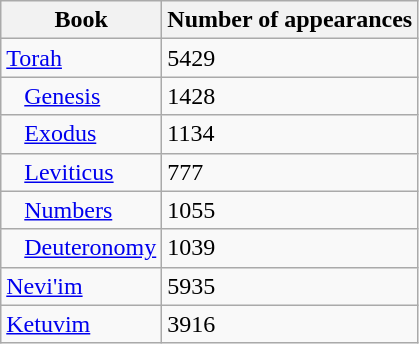<table class="wikitable">
<tr>
<th><strong>Book</strong></th>
<th>Number of appearances</th>
</tr>
<tr>
<td><a href='#'>Torah</a></td>
<td>5429</td>
</tr>
<tr>
<td>   <a href='#'>Genesis</a></td>
<td>1428</td>
</tr>
<tr>
<td>   <a href='#'>Exodus</a></td>
<td>1134</td>
</tr>
<tr>
<td>   <a href='#'>Leviticus</a></td>
<td>777</td>
</tr>
<tr>
<td>   <a href='#'>Numbers</a></td>
<td>1055</td>
</tr>
<tr>
<td>   <a href='#'>Deuteronomy</a></td>
<td>1039</td>
</tr>
<tr>
<td><a href='#'>Nevi'im</a></td>
<td>5935</td>
</tr>
<tr>
<td><a href='#'>Ketuvim</a></td>
<td>3916</td>
</tr>
</table>
